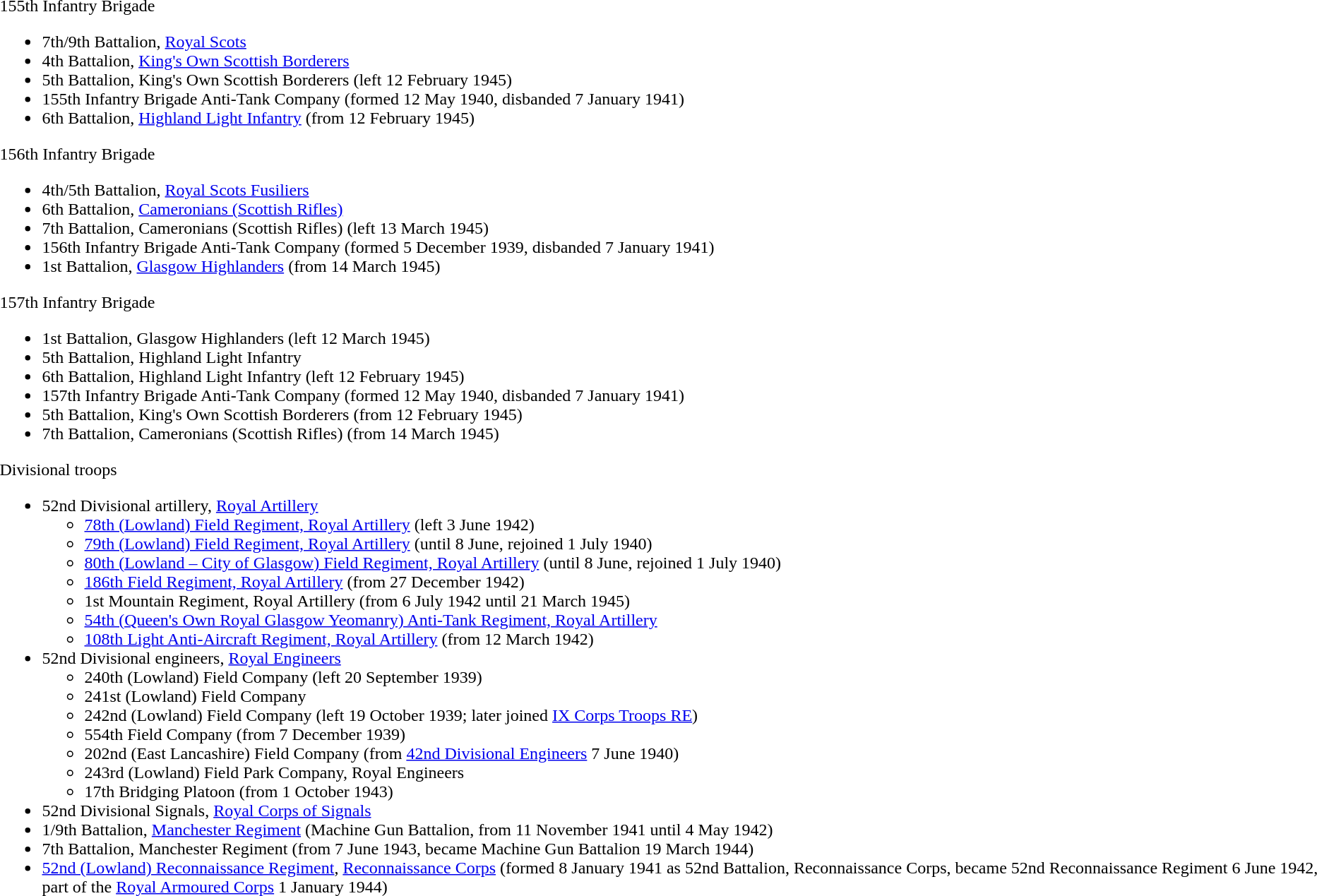<table class="collapsible uncollapsed" style="width:100%; background:transparent;">
<tr>
<td colspan="2"><br>155th Infantry Brigade<ul><li>7th/9th Battalion, <a href='#'>Royal Scots</a></li><li>4th Battalion, <a href='#'>King's Own Scottish Borderers</a></li><li>5th Battalion, King's Own Scottish Borderers (left 12 February 1945)</li><li>155th Infantry Brigade Anti-Tank Company (formed 12 May 1940, disbanded 7 January 1941)</li><li>6th Battalion, <a href='#'>Highland Light Infantry</a> (from 12 February 1945)</li></ul>156th Infantry Brigade<ul><li>4th/5th Battalion, <a href='#'>Royal Scots Fusiliers</a></li><li>6th Battalion, <a href='#'>Cameronians (Scottish Rifles)</a></li><li>7th Battalion, Cameronians (Scottish Rifles) (left 13 March 1945)</li><li>156th Infantry Brigade Anti-Tank Company (formed 5 December 1939, disbanded 7 January 1941)</li><li>1st Battalion, <a href='#'>Glasgow Highlanders</a> (from 14 March 1945)</li></ul>157th Infantry Brigade<ul><li>1st Battalion, Glasgow Highlanders (left 12 March 1945)</li><li>5th Battalion, Highland Light Infantry</li><li>6th Battalion, Highland Light Infantry (left 12 February 1945)</li><li>157th Infantry Brigade Anti-Tank Company (formed 12 May 1940, disbanded 7 January 1941)</li><li>5th Battalion, King's Own Scottish Borderers (from 12 February 1945)</li><li>7th Battalion, Cameronians (Scottish Rifles) (from 14 March 1945)</li></ul>Divisional troops<ul><li>52nd Divisional artillery, <a href='#'>Royal Artillery</a><ul><li><a href='#'>78th (Lowland) Field Regiment, Royal Artillery</a> (left 3 June 1942)</li><li><a href='#'>79th (Lowland) Field Regiment, Royal Artillery</a> (until 8 June, rejoined 1 July 1940)</li><li><a href='#'>80th (Lowland – City of Glasgow) Field Regiment, Royal Artillery</a> (until 8 June, rejoined 1 July 1940)</li><li><a href='#'>186th Field Regiment, Royal Artillery</a> (from 27 December 1942)</li><li>1st Mountain Regiment, Royal Artillery (from 6 July 1942 until 21 March 1945)</li><li><a href='#'>54th (Queen's Own Royal Glasgow Yeomanry) Anti-Tank Regiment, Royal Artillery</a></li><li><a href='#'>108th Light Anti-Aircraft Regiment, Royal Artillery</a> (from 12 March 1942)</li></ul></li><li>52nd Divisional engineers, <a href='#'>Royal Engineers</a><ul><li>240th (Lowland) Field Company (left 20 September 1939)</li><li>241st (Lowland) Field Company</li><li>242nd (Lowland) Field Company (left 19 October 1939; later joined <a href='#'>IX Corps Troops RE</a>)</li><li>554th Field Company (from 7 December 1939)</li><li>202nd (East Lancashire) Field Company (from <a href='#'>42nd Divisional Engineers</a> 7 June 1940)</li><li>243rd (Lowland) Field Park Company, Royal Engineers</li><li>17th Bridging Platoon (from 1 October 1943)</li></ul></li><li>52nd Divisional Signals, <a href='#'>Royal Corps of Signals</a></li><li>1/9th Battalion, <a href='#'>Manchester Regiment</a> (Machine Gun Battalion, from 11 November 1941 until 4 May 1942)</li><li>7th Battalion, Manchester Regiment (from 7 June 1943, became Machine Gun Battalion 19 March 1944)</li><li><a href='#'>52nd (Lowland) Reconnaissance Regiment</a>, <a href='#'>Reconnaissance Corps</a> (formed 8 January 1941 as 52nd Battalion, Reconnaissance Corps, became 52nd Reconnaissance Regiment 6 June 1942, part of the <a href='#'>Royal Armoured Corps</a> 1 January 1944)</li></ul></td>
</tr>
</table>
